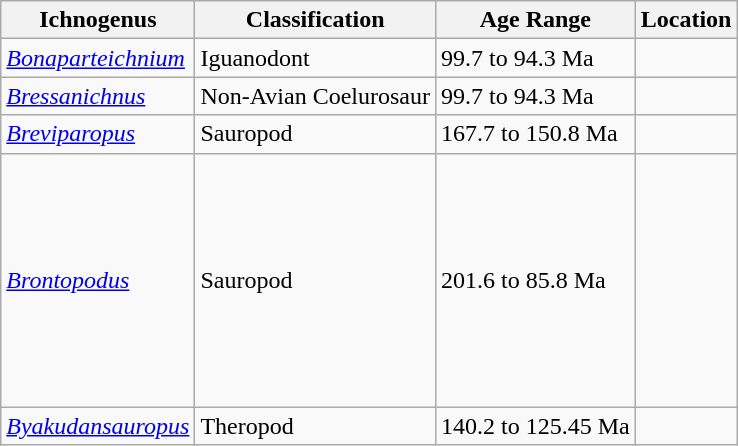<table class="wikitable">
<tr>
<th>Ichnogenus</th>
<th>Classification</th>
<th>Age Range</th>
<th>Location</th>
</tr>
<tr>
<td><em><a href='#'>Bonaparteichnium</a></em></td>
<td>Iguanodont</td>
<td>99.7 to 94.3 Ma</td>
<td></td>
</tr>
<tr>
<td><em><a href='#'>Bressanichnus</a></em></td>
<td>Non-Avian Coelurosaur</td>
<td>99.7 to 94.3 Ma</td>
<td></td>
</tr>
<tr>
<td><em><a href='#'>Breviparopus</a></em></td>
<td>Sauropod</td>
<td>167.7 to 150.8 Ma</td>
<td><br></td>
</tr>
<tr>
<td><em><a href='#'>Brontopodus</a></em></td>
<td>Sauropod</td>
<td>201.6 to 85.8 Ma</td>
<td><br><br><br><br><br><br><br><br><br></td>
</tr>
<tr>
<td><em><a href='#'>Byakudansauropus</a></em></td>
<td>Theropod</td>
<td>140.2 to 125.45 Ma</td>
<td></td>
</tr>
</table>
